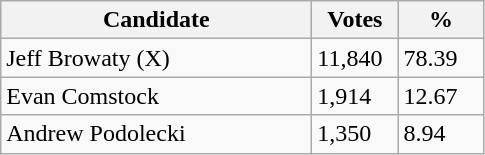<table class="wikitable sortable">
<tr>
<th bgcolor="#DDDDFF" width="200px">Candidate</th>
<th bgcolor="#DDDDFF" width="50px">Votes</th>
<th bgcolor="#DDDDFF" width="50px">%</th>
</tr>
<tr>
<td>Jeff Browaty (X)</td>
<td>11,840</td>
<td>78.39</td>
</tr>
<tr>
<td>Evan Comstock</td>
<td>1,914</td>
<td>12.67</td>
</tr>
<tr>
<td>Andrew Podolecki</td>
<td>1,350</td>
<td>8.94</td>
</tr>
</table>
